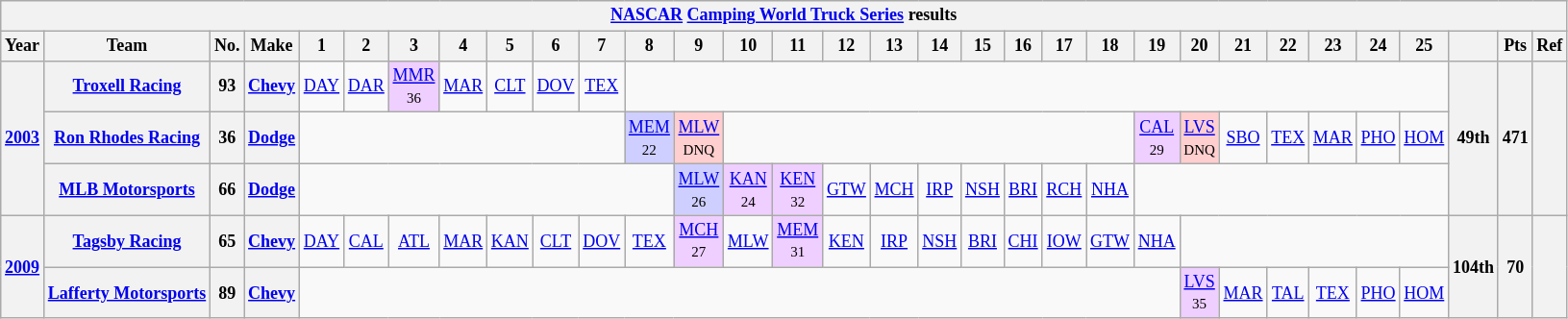<table class="wikitable" style="text-align:center; font-size:75%">
<tr>
<th colspan=45><a href='#'>NASCAR</a> <a href='#'>Camping World Truck Series</a> results</th>
</tr>
<tr>
<th>Year</th>
<th>Team</th>
<th>No.</th>
<th>Make</th>
<th>1</th>
<th>2</th>
<th>3</th>
<th>4</th>
<th>5</th>
<th>6</th>
<th>7</th>
<th>8</th>
<th>9</th>
<th>10</th>
<th>11</th>
<th>12</th>
<th>13</th>
<th>14</th>
<th>15</th>
<th>16</th>
<th>17</th>
<th>18</th>
<th>19</th>
<th>20</th>
<th>21</th>
<th>22</th>
<th>23</th>
<th>24</th>
<th>25</th>
<th></th>
<th>Pts</th>
<th>Ref</th>
</tr>
<tr>
<th rowspan=3><a href='#'>2003</a></th>
<th><a href='#'>Troxell Racing</a></th>
<th>93</th>
<th><a href='#'>Chevy</a></th>
<td><a href='#'>DAY</a></td>
<td><a href='#'>DAR</a></td>
<td style="background:#EFCFFF;"><a href='#'>MMR</a><br><small>36</small></td>
<td><a href='#'>MAR</a></td>
<td><a href='#'>CLT</a></td>
<td><a href='#'>DOV</a></td>
<td><a href='#'>TEX</a></td>
<td colspan=18></td>
<th rowspan=3>49th</th>
<th rowspan=3>471</th>
<th rowspan=3></th>
</tr>
<tr>
<th><a href='#'>Ron Rhodes Racing</a></th>
<th>36</th>
<th><a href='#'>Dodge</a></th>
<td colspan=7></td>
<td style="background:#CFCFFF;"><a href='#'>MEM</a><br><small>22</small></td>
<td style="background:#FFCFCF;"><a href='#'>MLW</a><br><small>DNQ</small></td>
<td colspan=9></td>
<td style="background:#EFCFFF;"><a href='#'>CAL</a><br><small>29</small></td>
<td style="background:#FFCFCF;"><a href='#'>LVS</a><br><small>DNQ</small></td>
<td><a href='#'>SBO</a></td>
<td><a href='#'>TEX</a></td>
<td><a href='#'>MAR</a></td>
<td><a href='#'>PHO</a></td>
<td><a href='#'>HOM</a></td>
</tr>
<tr>
<th><a href='#'>MLB Motorsports</a></th>
<th>66</th>
<th><a href='#'>Dodge</a></th>
<td colspan=8></td>
<td style="background:#CFCFFF;"><a href='#'>MLW</a><br><small>26</small></td>
<td style="background:#EFCFFF;"><a href='#'>KAN</a><br><small>24</small></td>
<td style="background:#EFCFFF;"><a href='#'>KEN</a><br><small>32</small></td>
<td><a href='#'>GTW</a></td>
<td><a href='#'>MCH</a></td>
<td><a href='#'>IRP</a></td>
<td><a href='#'>NSH</a></td>
<td><a href='#'>BRI</a></td>
<td><a href='#'>RCH</a></td>
<td><a href='#'>NHA</a></td>
<td colspan=7></td>
</tr>
<tr>
<th rowspan=2><a href='#'>2009</a></th>
<th><a href='#'>Tagsby Racing</a></th>
<th>65</th>
<th><a href='#'>Chevy</a></th>
<td><a href='#'>DAY</a></td>
<td><a href='#'>CAL</a></td>
<td><a href='#'>ATL</a></td>
<td><a href='#'>MAR</a></td>
<td><a href='#'>KAN</a></td>
<td><a href='#'>CLT</a></td>
<td><a href='#'>DOV</a></td>
<td><a href='#'>TEX</a></td>
<td style="background:#EFCFFF;"><a href='#'>MCH</a><br><small>27</small></td>
<td><a href='#'>MLW</a></td>
<td style="background:#EFCFFF;"><a href='#'>MEM</a><br><small>31</small></td>
<td><a href='#'>KEN</a></td>
<td><a href='#'>IRP</a></td>
<td><a href='#'>NSH</a></td>
<td><a href='#'>BRI</a></td>
<td><a href='#'>CHI</a></td>
<td><a href='#'>IOW</a></td>
<td><a href='#'>GTW</a></td>
<td><a href='#'>NHA</a></td>
<td colspan=6></td>
<th rowspan=2>104th</th>
<th rowspan=2>70</th>
<th rowspan=2></th>
</tr>
<tr>
<th><a href='#'>Lafferty Motorsports</a></th>
<th>89</th>
<th><a href='#'>Chevy</a></th>
<td colspan=19></td>
<td style="background:#EFCFFF;"><a href='#'>LVS</a><br><small>35</small></td>
<td><a href='#'>MAR</a></td>
<td><a href='#'>TAL</a></td>
<td><a href='#'>TEX</a></td>
<td><a href='#'>PHO</a></td>
<td><a href='#'>HOM</a></td>
</tr>
</table>
